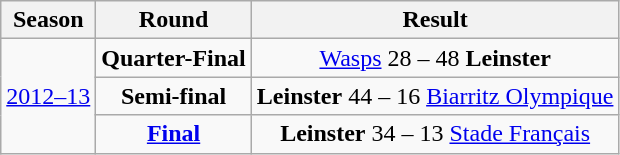<table class="wikitable collapsible collapsed" style="text-align:center;">
<tr>
<th>Season</th>
<th>Round</th>
<th>Result</th>
</tr>
<tr>
<td rowspan="3"><a href='#'>2012–13</a></td>
<td><strong>Quarter-Final</strong></td>
<td colspan="8"><a href='#'>Wasps</a> 28 – 48 <strong>Leinster</strong></td>
</tr>
<tr>
<td><strong>Semi-final</strong></td>
<td colspan="8"><strong>Leinster</strong> 44 – 16 <a href='#'>Biarritz Olympique</a></td>
</tr>
<tr>
<td><strong><a href='#'>Final</a></strong></td>
<td colspan="8"><strong>Leinster</strong> 34 – 13 <a href='#'>Stade Français</a></td>
</tr>
</table>
